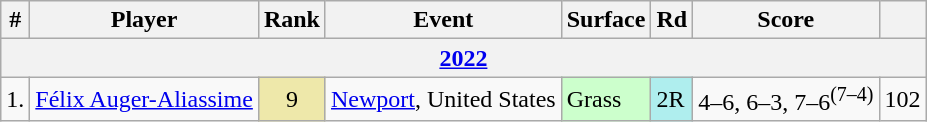<table class="wikitable sortable">
<tr>
<th>#</th>
<th>Player</th>
<th>Rank</th>
<th>Event</th>
<th>Surface</th>
<th>Rd</th>
<th>Score</th>
<th></th>
</tr>
<tr>
<th colspan="8"><a href='#'>2022</a></th>
</tr>
<tr>
<td>1.</td>
<td> <a href='#'>Félix Auger-Aliassime</a></td>
<td bgcolor=eee8aa align=center>9</td>
<td><a href='#'>Newport</a>, United States</td>
<td bgcolor=ccffcc>Grass</td>
<td bgcolor=afeeee>2R</td>
<td>4–6, 6–3, 7–6<sup>(7–4)</sup></td>
<td align=center>102</td>
</tr>
</table>
